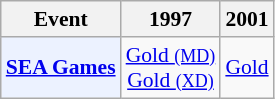<table class="wikitable" style="font-size: 90%; text-align:center">
<tr>
<th>Event</th>
<th>1997</th>
<th>2001</th>
</tr>
<tr>
<td bgcolor="#ECF2FF"; align="left"><strong><a href='#'>SEA Games</a></strong></td>
<td> <a href='#'>Gold <small>(MD)</small></a><br> <a href='#'>Gold <small>(XD)</small></a></td>
<td> <a href='#'>Gold</a></td>
</tr>
</table>
